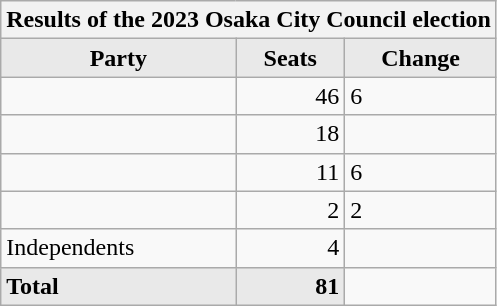<table class="wikitable">
<tr>
<th colspan="3">Results of the 2023 Osaka City Council election</th>
</tr>
<tr>
<th style="background-color:#E9E9E9" align=left>Party</th>
<th style="background-color:#E9E9E9" align=right>Seats</th>
<th style="background-color:#E9E9E9" align=right>Change</th>
</tr>
<tr>
<td align=left></td>
<td align="right">46</td>
<td>6</td>
</tr>
<tr>
<td align=left></td>
<td align="right">18</td>
<td></td>
</tr>
<tr>
<td align=left></td>
<td align="right">11</td>
<td>6</td>
</tr>
<tr>
<td align=left></td>
<td align="right">2</td>
<td>2</td>
</tr>
<tr>
<td align=left>Independents</td>
<td align="right">4</td>
<td></td>
</tr>
<tr>
<td align=left style="background-color:#E9E9E9" align=left><strong>Total</strong></td>
<td style="background-color:#E9E9E9" align=right><strong>81</strong></td>
</tr>
</table>
